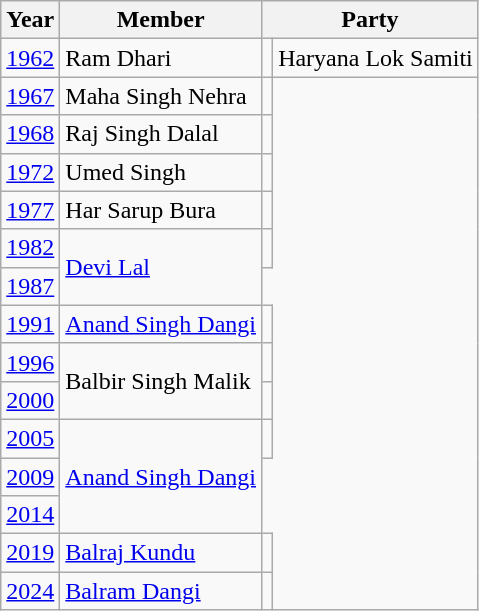<table class="wikitable">
<tr>
<th>Year</th>
<th>Member</th>
<th colspan="2">Party</th>
</tr>
<tr>
<td><a href='#'>1962</a></td>
<td>Ram Dhari</td>
<td></td>
<td>Haryana Lok Samiti</td>
</tr>
<tr>
<td><a href='#'>1967</a></td>
<td>Maha Singh Nehra</td>
<td></td>
</tr>
<tr>
<td><a href='#'>1968</a></td>
<td>Raj Singh Dalal</td>
<td></td>
</tr>
<tr>
<td><a href='#'>1972</a></td>
<td>Umed Singh</td>
<td></td>
</tr>
<tr>
<td><a href='#'>1977</a></td>
<td>Har Sarup Bura</td>
<td></td>
</tr>
<tr>
<td><a href='#'>1982</a></td>
<td rowspan="2"><a href='#'>Devi Lal</a></td>
<td></td>
</tr>
<tr>
<td><a href='#'>1987</a></td>
</tr>
<tr>
<td><a href='#'>1991</a></td>
<td><a href='#'>Anand Singh Dangi</a></td>
<td></td>
</tr>
<tr>
<td><a href='#'>1996</a></td>
<td rowspan="2">Balbir Singh Malik</td>
<td></td>
</tr>
<tr>
<td><a href='#'>2000</a></td>
<td></td>
</tr>
<tr>
<td><a href='#'>2005</a></td>
<td rowspan="3"><a href='#'>Anand Singh Dangi</a></td>
<td></td>
</tr>
<tr>
<td><a href='#'>2009</a></td>
</tr>
<tr>
<td><a href='#'>2014</a></td>
</tr>
<tr>
<td><a href='#'>2019</a></td>
<td><a href='#'>Balraj Kundu</a></td>
<td></td>
</tr>
<tr>
<td><a href='#'>2024</a></td>
<td><a href='#'>Balram Dangi</a></td>
<td></td>
</tr>
</table>
